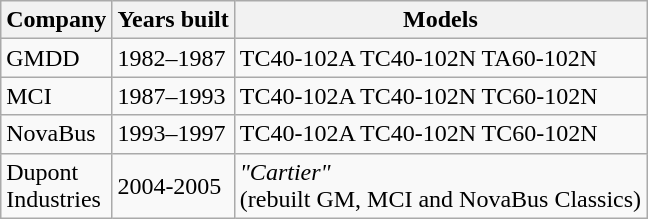<table class="wikitable">
<tr>
<th>Company</th>
<th>Years built</th>
<th>Models</th>
</tr>
<tr>
<td>GMDD</td>
<td>1982–1987</td>
<td>TC40-102A TC40-102N TA60-102N</td>
</tr>
<tr>
<td>MCI</td>
<td>1987–1993</td>
<td>TC40-102A TC40-102N TC60-102N</td>
</tr>
<tr>
<td>NovaBus</td>
<td>1993–1997</td>
<td>TC40-102A TC40-102N TC60-102N</td>
</tr>
<tr>
<td>Dupont<br>Industries</td>
<td>2004-2005</td>
<td><em>"Cartier"</em><br>(rebuilt GM, MCI and NovaBus Classics)</td>
</tr>
</table>
